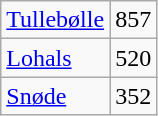<table class="wikitable" style="float:left; margin-right:1em">
<tr>
<td><a href='#'>Tullebølle</a></td>
<td align="center">857</td>
</tr>
<tr>
<td><a href='#'>Lohals</a></td>
<td align="center">520</td>
</tr>
<tr>
<td><a href='#'>Snøde</a></td>
<td align="center">352</td>
</tr>
</table>
